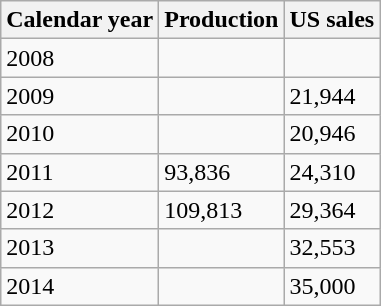<table class="wikitable">
<tr>
<th>Calendar year</th>
<th>Production</th>
<th>US sales</th>
</tr>
<tr>
<td>2008</td>
<td></td>
<td></td>
</tr>
<tr>
<td>2009</td>
<td></td>
<td>21,944</td>
</tr>
<tr>
<td>2010</td>
<td></td>
<td>20,946</td>
</tr>
<tr>
<td>2011</td>
<td>93,836</td>
<td>24,310</td>
</tr>
<tr>
<td>2012</td>
<td>109,813</td>
<td>29,364</td>
</tr>
<tr>
<td>2013</td>
<td></td>
<td>32,553</td>
</tr>
<tr>
<td>2014</td>
<td></td>
<td>35,000</td>
</tr>
</table>
